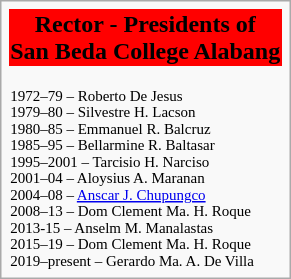<table class=infobox style="text-align:center;">
<tr bgcolor="#FF0000" align="center">
<td><span><strong>Rector - Presidents of <br>San Beda College Alabang</strong></span></td>
</tr>
<tr style="text-align:left; font-size:x-small;">
<td><br>1972–79 – Roberto De Jesus<br>
1979–80 – Silvestre H. Lacson<br>
1980–85 – Emmanuel R. Balcruz<br>
1985–95 – Bellarmine R. Baltasar<br>
1995–2001 – Tarcisio H. Narciso<br>
2001–04 – Aloysius A. Maranan<br>
2004–08 – <a href='#'>Anscar J. Chupungco</a><br>
2008–13 – Dom Clement Ma. H. Roque<br>
2013-15 – Anselm M. Manalastas<br>
2015–19 – Dom Clement Ma. H. Roque<br>
2019–present – Gerardo Ma. A. De Villa<br></td>
</tr>
</table>
